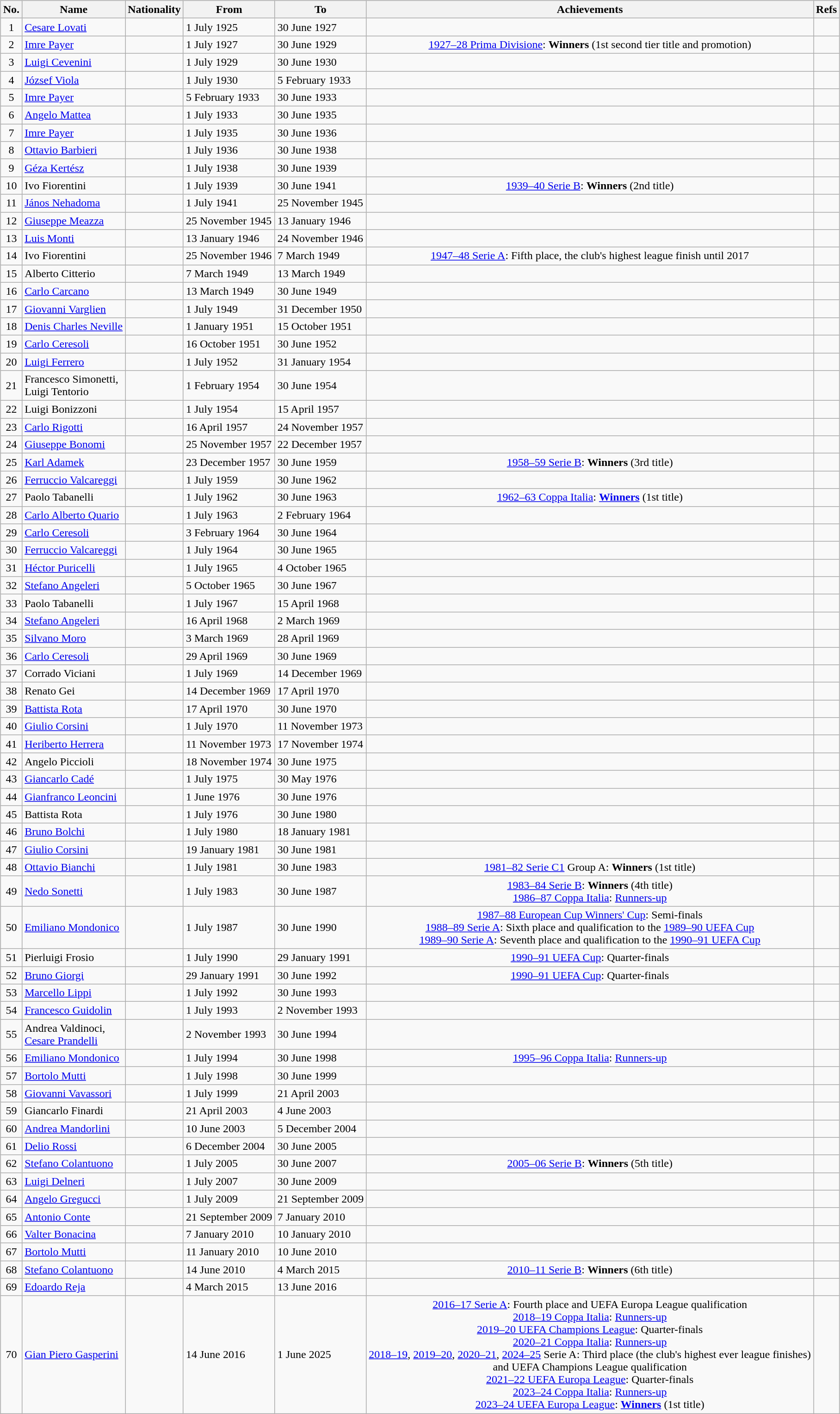<table>
<tr>
<td valign="top"><br><table class="wikitable" style="text-align: center">
<tr>
<th>No.</th>
<th>Name</th>
<th>Nationality</th>
<th>From</th>
<th>To</th>
<th>Achievements</th>
<th>Refs</th>
</tr>
<tr>
<td>1</td>
<td align=left><a href='#'>Cesare Lovati</a></td>
<td></td>
<td align=left>1 July 1925</td>
<td align=left>30 June 1927</td>
<td></td>
<td></td>
</tr>
<tr>
<td>2</td>
<td align=left><a href='#'>Imre Payer</a></td>
<td></td>
<td align=left>1 July 1927</td>
<td align=left>30 June 1929</td>
<td><a href='#'>1927–28 Prima Divisione</a>: <strong>Winners</strong> (1st second tier title and promotion)</td>
<td></td>
</tr>
<tr>
<td>3</td>
<td align=left><a href='#'>Luigi Cevenini</a></td>
<td></td>
<td align=left>1 July 1929</td>
<td align=left>30 June 1930</td>
<td></td>
<td></td>
</tr>
<tr>
<td>4</td>
<td align=left><a href='#'>József Viola</a></td>
<td></td>
<td align=left>1 July 1930</td>
<td align=left>5 February 1933</td>
<td></td>
<td></td>
</tr>
<tr>
<td>5</td>
<td align=left><a href='#'>Imre Payer</a></td>
<td></td>
<td align=left>5 February 1933</td>
<td align=left>30 June 1933</td>
<td></td>
<td></td>
</tr>
<tr>
<td>6</td>
<td align=left><a href='#'>Angelo Mattea</a></td>
<td></td>
<td align=left>1 July 1933</td>
<td align=left>30 June 1935</td>
<td></td>
<td></td>
</tr>
<tr>
<td>7</td>
<td align=left><a href='#'>Imre Payer</a></td>
<td></td>
<td align=left>1 July 1935</td>
<td align=left>30 June 1936</td>
<td></td>
<td></td>
</tr>
<tr>
<td>8</td>
<td align=left><a href='#'>Ottavio Barbieri</a></td>
<td></td>
<td align=left>1 July 1936</td>
<td align=left>30 June 1938</td>
<td></td>
<td></td>
</tr>
<tr>
<td>9</td>
<td align=left><a href='#'>Géza Kertész</a></td>
<td></td>
<td align=left>1 July 1938</td>
<td align=left>30 June 1939</td>
<td></td>
<td></td>
</tr>
<tr>
<td>10</td>
<td align=left>Ivo Fiorentini</td>
<td></td>
<td align=left>1 July 1939</td>
<td align=left>30 June 1941</td>
<td><a href='#'>1939–40 Serie B</a>: <strong>Winners</strong> (2nd title)</td>
<td></td>
</tr>
<tr>
<td>11</td>
<td align=left><a href='#'>János Nehadoma</a></td>
<td></td>
<td align=left>1 July 1941</td>
<td align=left>25 November 1945</td>
<td></td>
<td></td>
</tr>
<tr>
<td>12</td>
<td align=left><a href='#'>Giuseppe Meazza</a></td>
<td></td>
<td align=left>25 November 1945</td>
<td align=left>13 January 1946</td>
<td></td>
<td></td>
</tr>
<tr>
<td>13</td>
<td align=left><a href='#'>Luis Monti</a></td>
<td></td>
<td align=left>13 January 1946</td>
<td align=left>24 November 1946</td>
<td></td>
<td></td>
</tr>
<tr>
<td>14</td>
<td align=left>Ivo Fiorentini</td>
<td></td>
<td align=left>25 November 1946</td>
<td align=left>7 March 1949</td>
<td><a href='#'>1947–48 Serie A</a>: Fifth place, the club's highest league finish until 2017</td>
<td></td>
</tr>
<tr>
<td>15</td>
<td align=left>Alberto Citterio</td>
<td></td>
<td align=left>7 March 1949</td>
<td align=left>13 March 1949</td>
<td></td>
<td></td>
</tr>
<tr>
<td>16</td>
<td align=left><a href='#'>Carlo Carcano</a></td>
<td></td>
<td align=left>13 March 1949</td>
<td align=left>30 June 1949</td>
<td></td>
<td></td>
</tr>
<tr>
<td>17</td>
<td align=left><a href='#'>Giovanni Varglien</a></td>
<td></td>
<td align=left>1 July 1949</td>
<td align=left>31 December 1950</td>
<td></td>
<td></td>
</tr>
<tr>
<td>18</td>
<td align=left><a href='#'>Denis Charles Neville</a></td>
<td></td>
<td align=left>1 January 1951</td>
<td align=left>15 October 1951</td>
<td></td>
<td></td>
</tr>
<tr>
<td>19</td>
<td align=left><a href='#'>Carlo Ceresoli</a></td>
<td></td>
<td align=left>16 October 1951</td>
<td align=left>30 June 1952</td>
<td></td>
<td></td>
</tr>
<tr>
<td>20</td>
<td align=left><a href='#'>Luigi Ferrero</a></td>
<td></td>
<td align=left>1 July 1952</td>
<td align=left>31 January 1954</td>
<td></td>
<td></td>
</tr>
<tr>
<td>21</td>
<td align=left>Francesco Simonetti,<br>Luigi Tentorio</td>
<td><br></td>
<td align=left>1 February 1954</td>
<td align=left>30 June 1954</td>
<td></td>
<td></td>
</tr>
<tr>
<td>22</td>
<td align=left>Luigi Bonizzoni</td>
<td></td>
<td align=left>1 July 1954</td>
<td align=left>15 April 1957</td>
<td></td>
<td></td>
</tr>
<tr>
<td>23</td>
<td align=left><a href='#'>Carlo Rigotti</a></td>
<td></td>
<td align=left>16 April 1957</td>
<td align=left>24 November 1957</td>
<td></td>
<td></td>
</tr>
<tr>
<td>24</td>
<td align=left><a href='#'>Giuseppe Bonomi</a></td>
<td></td>
<td align=left>25 November 1957</td>
<td align=left>22 December 1957</td>
<td></td>
<td></td>
</tr>
<tr>
<td>25</td>
<td align=left><a href='#'>Karl Adamek</a></td>
<td></td>
<td align=left>23 December 1957</td>
<td align=left>30 June 1959</td>
<td><a href='#'>1958–59 Serie B</a>: <strong>Winners</strong> (3rd title)</td>
<td></td>
</tr>
<tr>
<td>26</td>
<td align=left><a href='#'>Ferruccio Valcareggi</a></td>
<td></td>
<td align=left>1 July 1959</td>
<td align=left>30 June 1962</td>
<td></td>
<td></td>
</tr>
<tr>
<td>27</td>
<td align=left>Paolo Tabanelli</td>
<td></td>
<td align=left>1 July 1962</td>
<td align=left>30 June 1963</td>
<td><a href='#'>1962–63 Coppa Italia</a>: <strong><a href='#'>Winners</a></strong> (1st title)</td>
<td></td>
</tr>
<tr>
<td>28</td>
<td align=left><a href='#'>Carlo Alberto Quario</a></td>
<td></td>
<td align=left>1 July 1963</td>
<td align=left>2 February 1964</td>
<td></td>
<td></td>
</tr>
<tr>
<td>29</td>
<td align=left><a href='#'>Carlo Ceresoli</a></td>
<td></td>
<td align=left>3 February 1964</td>
<td align=left>30 June 1964</td>
<td></td>
<td></td>
</tr>
<tr>
<td>30</td>
<td align=left><a href='#'>Ferruccio Valcareggi</a></td>
<td></td>
<td align=left>1 July 1964</td>
<td align=left>30 June 1965</td>
<td></td>
<td></td>
</tr>
<tr>
<td>31</td>
<td align=left><a href='#'>Héctor Puricelli</a></td>
<td></td>
<td align=left>1 July 1965</td>
<td align=left>4 October 1965</td>
<td></td>
<td></td>
</tr>
<tr>
<td>32</td>
<td align=left><a href='#'>Stefano Angeleri</a></td>
<td></td>
<td align=left>5 October 1965</td>
<td align=left>30 June 1967</td>
<td></td>
<td></td>
</tr>
<tr>
<td>33</td>
<td align=left>Paolo Tabanelli</td>
<td></td>
<td align=left>1 July 1967</td>
<td align=left>15 April 1968</td>
<td></td>
<td></td>
</tr>
<tr>
<td>34</td>
<td align=left><a href='#'>Stefano Angeleri</a></td>
<td></td>
<td align=left>16 April 1968</td>
<td align=left>2 March 1969</td>
<td></td>
<td></td>
</tr>
<tr>
<td>35</td>
<td align=left><a href='#'>Silvano Moro</a></td>
<td></td>
<td align=left>3 March 1969</td>
<td align=left>28 April 1969</td>
<td></td>
<td></td>
</tr>
<tr>
<td>36</td>
<td align=left><a href='#'>Carlo Ceresoli</a></td>
<td></td>
<td align=left>29 April 1969</td>
<td align=left>30 June 1969</td>
<td></td>
<td></td>
</tr>
<tr>
<td>37</td>
<td align=left>Corrado Viciani</td>
<td></td>
<td align=left>1 July 1969</td>
<td align=left>14 December 1969</td>
<td></td>
<td></td>
</tr>
<tr>
<td>38</td>
<td align=left>Renato Gei</td>
<td></td>
<td align=left>14 December 1969</td>
<td align=left>17 April 1970</td>
<td></td>
<td></td>
</tr>
<tr>
<td>39</td>
<td align=left><a href='#'>Battista Rota</a></td>
<td></td>
<td align=left>17 April 1970</td>
<td align=left>30 June 1970</td>
<td></td>
<td></td>
</tr>
<tr>
<td>40</td>
<td align=left><a href='#'>Giulio Corsini</a></td>
<td></td>
<td align=left>1 July 1970</td>
<td align=left>11 November 1973</td>
<td></td>
<td></td>
</tr>
<tr>
<td>41</td>
<td align=left><a href='#'>Heriberto Herrera</a></td>
<td></td>
<td align=left>11 November 1973</td>
<td align=left>17 November 1974</td>
<td></td>
<td></td>
</tr>
<tr>
<td>42</td>
<td align=left>Angelo Piccioli</td>
<td></td>
<td align=left>18 November 1974</td>
<td align=left>30 June 1975</td>
<td></td>
<td></td>
</tr>
<tr>
<td>43</td>
<td align=left><a href='#'>Giancarlo Cadé</a></td>
<td></td>
<td align=left>1 July 1975</td>
<td align=left>30 May 1976</td>
<td></td>
<td></td>
</tr>
<tr>
<td>44</td>
<td align=left><a href='#'>Gianfranco Leoncini</a></td>
<td></td>
<td align=left>1 June 1976</td>
<td align=left>30 June 1976</td>
<td></td>
<td></td>
</tr>
<tr>
<td>45</td>
<td align=left>Battista Rota</td>
<td></td>
<td align=left>1 July 1976</td>
<td align=left>30 June 1980</td>
<td></td>
<td></td>
</tr>
<tr>
<td>46</td>
<td align=left><a href='#'>Bruno Bolchi</a></td>
<td></td>
<td align=left>1 July 1980</td>
<td align=left>18 January 1981</td>
<td></td>
<td></td>
</tr>
<tr>
<td>47</td>
<td align=left><a href='#'>Giulio Corsini</a></td>
<td></td>
<td align=left>19 January 1981</td>
<td align=left>30 June 1981</td>
<td></td>
<td></td>
</tr>
<tr>
<td>48</td>
<td align=left><a href='#'>Ottavio Bianchi</a></td>
<td></td>
<td align=left>1 July 1981</td>
<td align=left>30 June 1983</td>
<td><a href='#'>1981–82 Serie C1</a> Group A: <strong>Winners</strong> (1st title)</td>
<td></td>
</tr>
<tr>
<td>49</td>
<td align=left><a href='#'>Nedo Sonetti</a></td>
<td></td>
<td align=left>1 July 1983</td>
<td align=left>30 June 1987</td>
<td><a href='#'>1983–84 Serie B</a>: <strong>Winners</strong> (4th title)<br> <a href='#'>1986–87 Coppa Italia</a>: <a href='#'>Runners-up</a></td>
<td></td>
</tr>
<tr>
<td>50</td>
<td align=left><a href='#'>Emiliano Mondonico</a></td>
<td></td>
<td align=left>1 July 1987</td>
<td align=left>30 June 1990</td>
<td><a href='#'>1987–88 European Cup Winners' Cup</a>: Semi-finals<br><a href='#'>1988–89 Serie A</a>: Sixth place and qualification to the <a href='#'>1989–90 UEFA Cup</a> <br><a href='#'>1989–90 Serie A</a>: Seventh place and qualification to the <a href='#'>1990–91 UEFA Cup</a></td>
<td></td>
</tr>
<tr>
<td>51</td>
<td align=left>Pierluigi Frosio</td>
<td></td>
<td align=left>1 July 1990</td>
<td align=left>29 January 1991</td>
<td><a href='#'>1990–91 UEFA Cup</a>: Quarter-finals</td>
<td></td>
</tr>
<tr>
<td>52</td>
<td align=left><a href='#'>Bruno Giorgi</a></td>
<td></td>
<td align=left>29 January 1991</td>
<td align=left>30 June 1992</td>
<td><a href='#'>1990–91 UEFA Cup</a>: Quarter-finals</td>
<td></td>
</tr>
<tr>
<td>53</td>
<td align=left><a href='#'>Marcello Lippi</a></td>
<td></td>
<td align=left>1 July 1992</td>
<td align=left>30 June 1993</td>
<td></td>
<td></td>
</tr>
<tr>
<td>54</td>
<td align=left><a href='#'>Francesco Guidolin</a></td>
<td></td>
<td align=left>1 July 1993</td>
<td align=left>2 November 1993</td>
<td></td>
<td></td>
</tr>
<tr>
<td>55</td>
<td align=left>Andrea Valdinoci,<br><a href='#'>Cesare Prandelli</a></td>
<td><br></td>
<td align=left>2 November 1993</td>
<td align=left>30 June 1994</td>
<td></td>
<td></td>
</tr>
<tr>
<td>56</td>
<td align=left><a href='#'>Emiliano Mondonico</a></td>
<td></td>
<td align=left>1 July 1994</td>
<td align=left>30 June 1998</td>
<td><a href='#'>1995–96 Coppa Italia</a>: <a href='#'>Runners-up</a></td>
<td></td>
</tr>
<tr>
<td>57</td>
<td align=left><a href='#'>Bortolo Mutti</a></td>
<td></td>
<td align=left>1 July 1998</td>
<td align=left>30 June 1999</td>
<td></td>
<td></td>
</tr>
<tr>
<td>58</td>
<td align=left><a href='#'>Giovanni Vavassori</a></td>
<td></td>
<td align=left>1 July 1999</td>
<td align=left>21 April 2003</td>
<td></td>
<td></td>
</tr>
<tr>
<td>59</td>
<td align=left>Giancarlo Finardi</td>
<td></td>
<td align=left>21 April 2003</td>
<td align=left>4 June 2003</td>
<td></td>
<td></td>
</tr>
<tr>
<td>60</td>
<td align=left><a href='#'>Andrea Mandorlini</a></td>
<td></td>
<td align=left>10 June 2003</td>
<td align=left>5 December 2004</td>
<td></td>
<td></td>
</tr>
<tr>
<td>61</td>
<td align=left><a href='#'>Delio Rossi</a></td>
<td></td>
<td align=left>6 December 2004</td>
<td align=left>30 June 2005</td>
<td></td>
<td></td>
</tr>
<tr>
<td>62</td>
<td align=left><a href='#'>Stefano Colantuono</a></td>
<td></td>
<td align=left>1 July 2005</td>
<td align=left>30 June 2007</td>
<td><a href='#'>2005–06 Serie B</a>: <strong>Winners</strong> (5th title)</td>
<td></td>
</tr>
<tr>
<td>63</td>
<td align=left><a href='#'>Luigi Delneri</a></td>
<td></td>
<td align=left>1 July 2007</td>
<td align=left>30 June 2009</td>
<td></td>
<td></td>
</tr>
<tr>
<td>64</td>
<td align=left><a href='#'>Angelo Gregucci</a></td>
<td></td>
<td align=left>1 July 2009</td>
<td align=left>21 September 2009</td>
<td></td>
<td></td>
</tr>
<tr>
<td>65</td>
<td align=left><a href='#'>Antonio Conte</a></td>
<td></td>
<td align=left>21 September 2009</td>
<td align=left>7 January 2010</td>
<td></td>
<td></td>
</tr>
<tr>
<td>66</td>
<td align=left><a href='#'>Valter Bonacina</a></td>
<td></td>
<td align=left>7 January 2010</td>
<td align=left>10 January 2010</td>
<td></td>
<td></td>
</tr>
<tr>
<td>67</td>
<td align=left><a href='#'>Bortolo Mutti</a></td>
<td></td>
<td align=left>11 January 2010</td>
<td align=left>10 June 2010</td>
<td></td>
<td></td>
</tr>
<tr>
<td>68</td>
<td align=left><a href='#'>Stefano Colantuono</a></td>
<td></td>
<td align=left>14 June 2010</td>
<td align=left>4 March 2015</td>
<td><a href='#'>2010–11 Serie B</a>: <strong>Winners</strong> (6th title)</td>
<td></td>
</tr>
<tr>
<td>69</td>
<td align=left><a href='#'>Edoardo Reja</a></td>
<td></td>
<td align=left>4 March 2015</td>
<td align=left>13 June 2016</td>
<td></td>
<td></td>
</tr>
<tr>
<td>70</td>
<td align=left><a href='#'>Gian Piero Gasperini</a></td>
<td></td>
<td align=left>14 June 2016</td>
<td align=left>1 June 2025</td>
<td><a href='#'>2016–17 Serie A</a>: Fourth place and UEFA Europa League qualification<br> <a href='#'>2018–19 Coppa Italia</a>: <a href='#'>Runners-up</a><br> <a href='#'>2019–20 UEFA Champions League</a>: Quarter-finals<br> <a href='#'>2020–21 Coppa Italia</a>: <a href='#'>Runners-up</a><br> <a href='#'>2018–19</a>, <a href='#'>2019–20</a>, <a href='#'>2020–21</a>, <a href='#'>2024–25</a> Serie A: Third place (the club's highest ever league finishes)<br> and UEFA Champions League qualification<br><a href='#'>2021–22 UEFA Europa League</a>: Quarter-finals<br> <a href='#'>2023–24 Coppa Italia</a>: <a href='#'>Runners-up</a><br><a href='#'>2023–24 UEFA Europa League</a>: <strong><a href='#'>Winners</a></strong> (1st title)</td>
<td></td>
</tr>
</table>
</td>
</tr>
</table>
